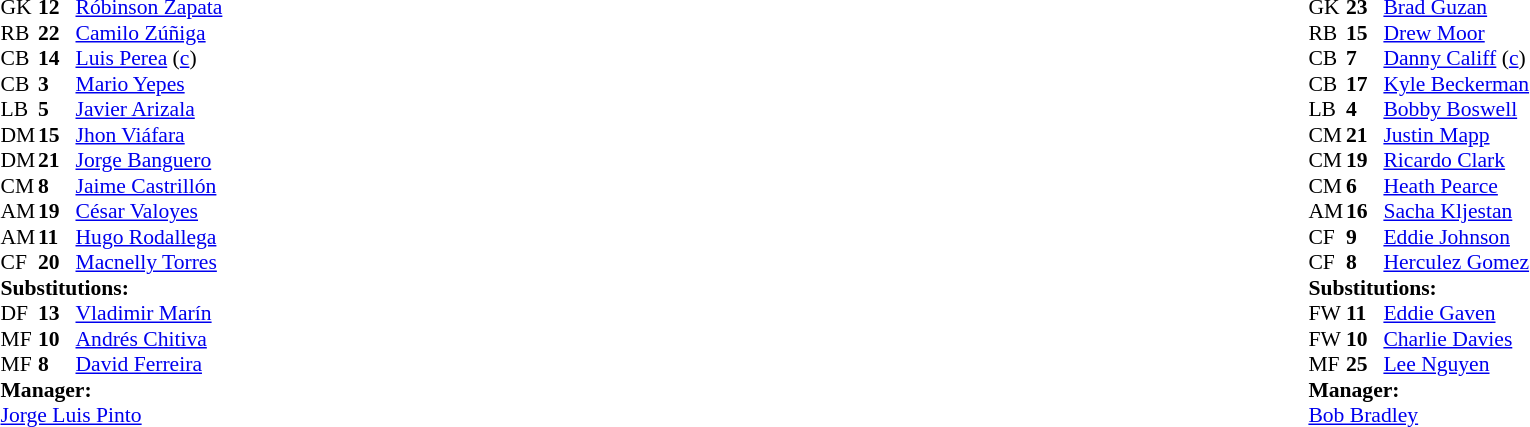<table width="100%">
<tr>
<td valign="top" width="50%"><br><table style="font-size: 90%" cellspacing="0" cellpadding="0">
<tr>
<th width=25></th>
<th width=25></th>
</tr>
<tr>
<td>GK</td>
<td><strong>12</strong></td>
<td><a href='#'>Róbinson Zapata</a></td>
<td></td>
</tr>
<tr>
<td>RB</td>
<td><strong>22</strong></td>
<td><a href='#'>Camilo Zúñiga</a></td>
</tr>
<tr>
<td>CB</td>
<td><strong>14</strong></td>
<td><a href='#'>Luis Perea</a> (<a href='#'>c</a>)</td>
<td></td>
</tr>
<tr>
<td>CB</td>
<td><strong>3</strong></td>
<td><a href='#'>Mario Yepes</a></td>
</tr>
<tr>
<td>LB</td>
<td><strong>5</strong></td>
<td><a href='#'>Javier Arizala</a></td>
</tr>
<tr>
<td>DM</td>
<td><strong>15</strong></td>
<td><a href='#'>Jhon Viáfara</a></td>
<td></td>
<td></td>
</tr>
<tr>
<td>DM</td>
<td><strong>21</strong></td>
<td><a href='#'>Jorge Banguero</a></td>
</tr>
<tr>
<td>CM</td>
<td><strong>8</strong></td>
<td><a href='#'>Jaime Castrillón</a></td>
</tr>
<tr>
<td>AM</td>
<td><strong>19</strong></td>
<td><a href='#'>César Valoyes</a></td>
<td></td>
<td></td>
</tr>
<tr>
<td>AM</td>
<td><strong>11</strong></td>
<td><a href='#'>Hugo Rodallega</a> </td>
</tr>
<tr>
<td>CF</td>
<td><strong>20</strong></td>
<td><a href='#'>Macnelly Torres</a></td>
<td></td>
<td></td>
</tr>
<tr>
<td colspan=3><strong>Substitutions:</strong></td>
</tr>
<tr>
<td>DF</td>
<td><strong>13</strong></td>
<td><a href='#'>Vladimir Marín</a></td>
<td></td>
<td></td>
</tr>
<tr>
<td>MF</td>
<td><strong>10</strong></td>
<td><a href='#'>Andrés Chitiva</a></td>
<td></td>
<td></td>
</tr>
<tr>
<td>MF</td>
<td><strong>8</strong></td>
<td><a href='#'>David Ferreira</a></td>
<td></td>
<td></td>
</tr>
<tr>
<td colspan=3><strong>Manager:</strong></td>
</tr>
<tr>
<td colspan=3><a href='#'>Jorge Luis Pinto</a></td>
</tr>
</table>
</td>
<td valign="top"></td>
<td valign="top" width="50%"><br><table style="font-size: 90%" cellspacing="0" cellpadding="0" align="center">
<tr>
<th width=25></th>
<th width=25></th>
</tr>
<tr>
<td>GK</td>
<td><strong>23</strong></td>
<td><a href='#'>Brad Guzan</a></td>
</tr>
<tr>
<td>RB</td>
<td><strong>15</strong></td>
<td><a href='#'>Drew Moor</a></td>
<td></td>
</tr>
<tr>
<td>CB</td>
<td><strong>7</strong></td>
<td><a href='#'>Danny Califf</a> (<a href='#'>c</a>)</td>
</tr>
<tr>
<td>CB</td>
<td><strong>17</strong></td>
<td><a href='#'>Kyle Beckerman</a></td>
</tr>
<tr>
<td>LB</td>
<td><strong>4</strong></td>
<td><a href='#'>Bobby Boswell</a></td>
</tr>
<tr>
<td>CM</td>
<td><strong>21</strong></td>
<td><a href='#'>Justin Mapp</a></td>
<td></td>
<td></td>
</tr>
<tr>
<td>CM</td>
<td><strong>19</strong></td>
<td><a href='#'>Ricardo Clark</a></td>
</tr>
<tr>
<td>CM</td>
<td><strong>6</strong></td>
<td><a href='#'>Heath Pearce</a></td>
</tr>
<tr>
<td>AM</td>
<td><strong>16</strong></td>
<td><a href='#'>Sacha Kljestan</a></td>
<td></td>
</tr>
<tr>
<td>CF</td>
<td><strong>9</strong></td>
<td><a href='#'>Eddie Johnson</a></td>
<td></td>
<td></td>
</tr>
<tr>
<td>CF</td>
<td><strong>8</strong></td>
<td><a href='#'>Herculez Gomez</a></td>
<td></td>
<td></td>
</tr>
<tr>
<td colspan=3><strong>Substitutions:</strong></td>
</tr>
<tr>
<td>FW</td>
<td><strong>11</strong></td>
<td><a href='#'>Eddie Gaven</a></td>
<td></td>
<td></td>
</tr>
<tr>
<td>FW</td>
<td><strong>10</strong></td>
<td><a href='#'>Charlie Davies</a></td>
<td></td>
<td></td>
</tr>
<tr>
<td>MF</td>
<td><strong>25</strong></td>
<td><a href='#'>Lee Nguyen</a></td>
<td></td>
<td></td>
</tr>
<tr>
<td colspan=3><strong>Manager:</strong></td>
</tr>
<tr>
<td colspan="4"><a href='#'>Bob Bradley</a></td>
</tr>
</table>
</td>
</tr>
</table>
